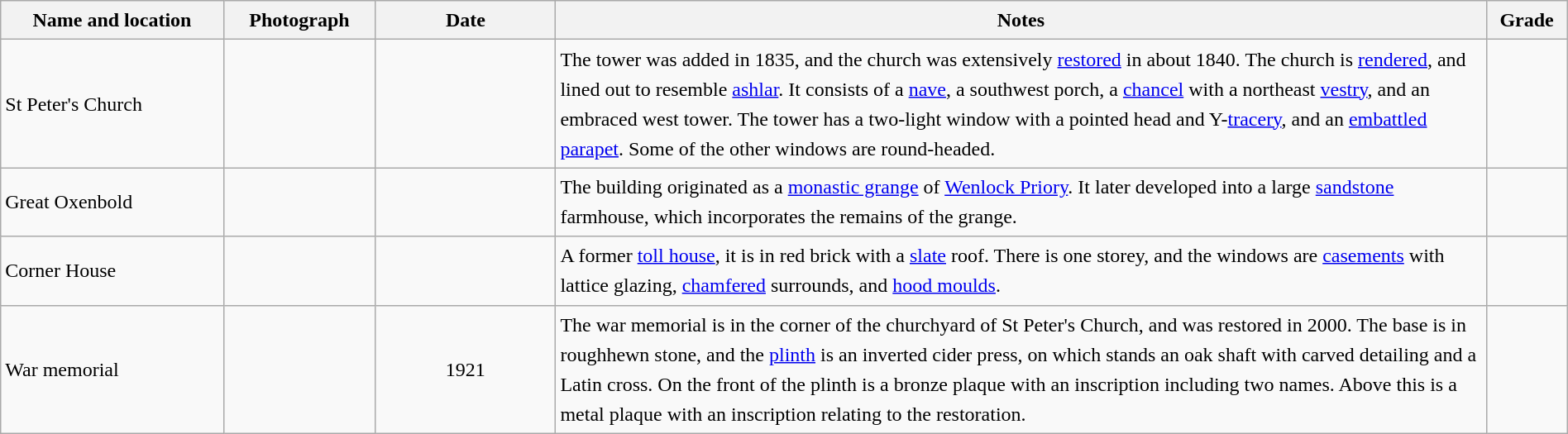<table class="wikitable sortable plainrowheaders" style="width:100%; border:0; text-align:left; line-height:150%;">
<tr>
<th scope="col"  style="width:150px">Name and location</th>
<th scope="col"  style="width:100px" class="unsortable">Photograph</th>
<th scope="col"  style="width:120px">Date</th>
<th scope="col"  style="width:650px" class="unsortable">Notes</th>
<th scope="col"  style="width:50px">Grade</th>
</tr>
<tr>
<td>St Peter's Church<br><small></small></td>
<td></td>
<td align="center"></td>
<td>The tower was added in 1835, and the church was extensively <a href='#'>restored</a> in about 1840.  The church is <a href='#'>rendered</a>, and lined out to resemble <a href='#'>ashlar</a>.  It consists of a <a href='#'>nave</a>, a southwest porch, a <a href='#'>chancel</a> with a northeast <a href='#'>vestry</a>, and an embraced west tower.  The tower has a two-light window with a pointed head and Y-<a href='#'>tracery</a>, and an <a href='#'>embattled</a> <a href='#'>parapet</a>.  Some of the other windows are round-headed.</td>
<td align="center" ></td>
</tr>
<tr>
<td>Great Oxenbold<br><small></small></td>
<td></td>
<td align="center"></td>
<td>The building originated as a <a href='#'>monastic grange</a> of <a href='#'>Wenlock Priory</a>.  It later developed into a large <a href='#'>sandstone</a> farmhouse, which incorporates the remains of the grange.</td>
<td align="center" ></td>
</tr>
<tr>
<td>Corner House<br><small></small></td>
<td></td>
<td align="center"></td>
<td>A former <a href='#'>toll house</a>, it is in red brick with a <a href='#'>slate</a> roof.  There is one storey, and the windows are <a href='#'>casements</a> with lattice glazing, <a href='#'>chamfered</a> surrounds, and <a href='#'>hood moulds</a>.</td>
<td align="center" ></td>
</tr>
<tr>
<td>War memorial<br><small></small></td>
<td></td>
<td align="center">1921</td>
<td>The war memorial is in the corner of the churchyard of St Peter's Church, and was restored in 2000.  The base is in roughhewn stone, and the <a href='#'>plinth</a> is an inverted cider press, on which stands an oak shaft with carved detailing and a Latin cross.  On the front of the plinth is a bronze plaque with an inscription including two names.  Above this is a metal plaque with an inscription relating to the restoration.</td>
<td align="center" ></td>
</tr>
<tr>
</tr>
</table>
